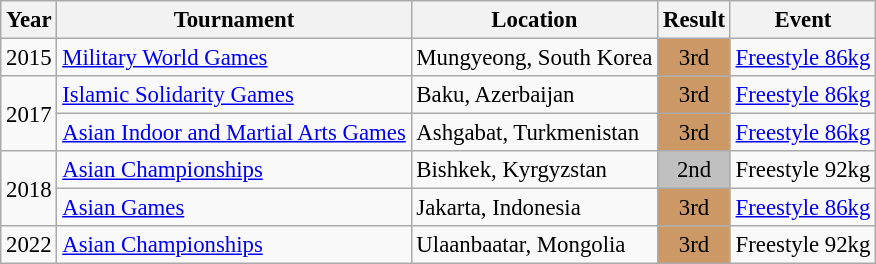<table class="wikitable" style="font-size:95%;">
<tr>
<th>Year</th>
<th>Tournament</th>
<th>Location</th>
<th>Result</th>
<th>Event</th>
</tr>
<tr>
<td>2015</td>
<td><a href='#'>Military World Games</a></td>
<td>Mungyeong, South Korea</td>
<td align="center" bgcolor="cc9966">3rd</td>
<td><a href='#'>Freestyle 86kg</a></td>
</tr>
<tr>
<td rowspan=2>2017</td>
<td><a href='#'>Islamic Solidarity Games</a></td>
<td>Baku, Azerbaijan</td>
<td align="center" bgcolor="cc9966">3rd</td>
<td><a href='#'>Freestyle 86kg</a></td>
</tr>
<tr>
<td><a href='#'>Asian Indoor and Martial Arts Games</a></td>
<td>Ashgabat, Turkmenistan</td>
<td align="center" bgcolor="cc9966">3rd</td>
<td><a href='#'>Freestyle 86kg</a></td>
</tr>
<tr>
<td rowspan=2>2018</td>
<td><a href='#'>Asian Championships</a></td>
<td>Bishkek, Kyrgyzstan</td>
<td align="center" bgcolor="silver">2nd</td>
<td>Freestyle 92kg</td>
</tr>
<tr>
<td><a href='#'>Asian Games</a></td>
<td>Jakarta, Indonesia</td>
<td align="center" bgcolor="cc9966">3rd</td>
<td><a href='#'>Freestyle 86kg</a></td>
</tr>
<tr>
<td>2022</td>
<td><a href='#'>Asian Championships</a></td>
<td>Ulaanbaatar, Mongolia</td>
<td align="center" bgcolor="cc9966">3rd</td>
<td>Freestyle 92kg</td>
</tr>
</table>
